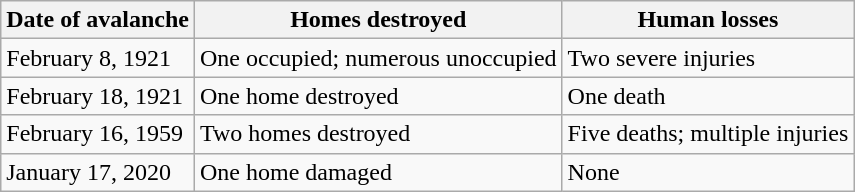<table class="wikitable">
<tr>
<th>Date of avalanche</th>
<th>Homes destroyed</th>
<th>Human losses</th>
</tr>
<tr>
<td>February 8, 1921</td>
<td>One occupied; numerous unoccupied</td>
<td>Two severe injuries</td>
</tr>
<tr>
<td>February 18, 1921</td>
<td>One home destroyed</td>
<td>One death</td>
</tr>
<tr>
<td>February 16, 1959</td>
<td>Two homes destroyed</td>
<td>Five deaths; multiple injuries</td>
</tr>
<tr>
<td>January 17, 2020</td>
<td>One home damaged</td>
<td>None</td>
</tr>
</table>
